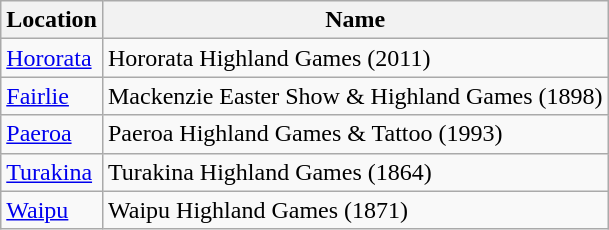<table class="wikitable">
<tr>
<th>Location</th>
<th>Name</th>
</tr>
<tr>
<td><a href='#'>Hororata</a></td>
<td>Hororata Highland Games (2011)</td>
</tr>
<tr>
<td><a href='#'>Fairlie</a></td>
<td>Mackenzie Easter Show & Highland Games (1898)</td>
</tr>
<tr>
<td><a href='#'>Paeroa</a></td>
<td>Paeroa Highland Games & Tattoo (1993)</td>
</tr>
<tr>
<td><a href='#'>Turakina</a></td>
<td>Turakina Highland Games (1864)</td>
</tr>
<tr>
<td><a href='#'>Waipu</a></td>
<td>Waipu Highland Games (1871)</td>
</tr>
</table>
